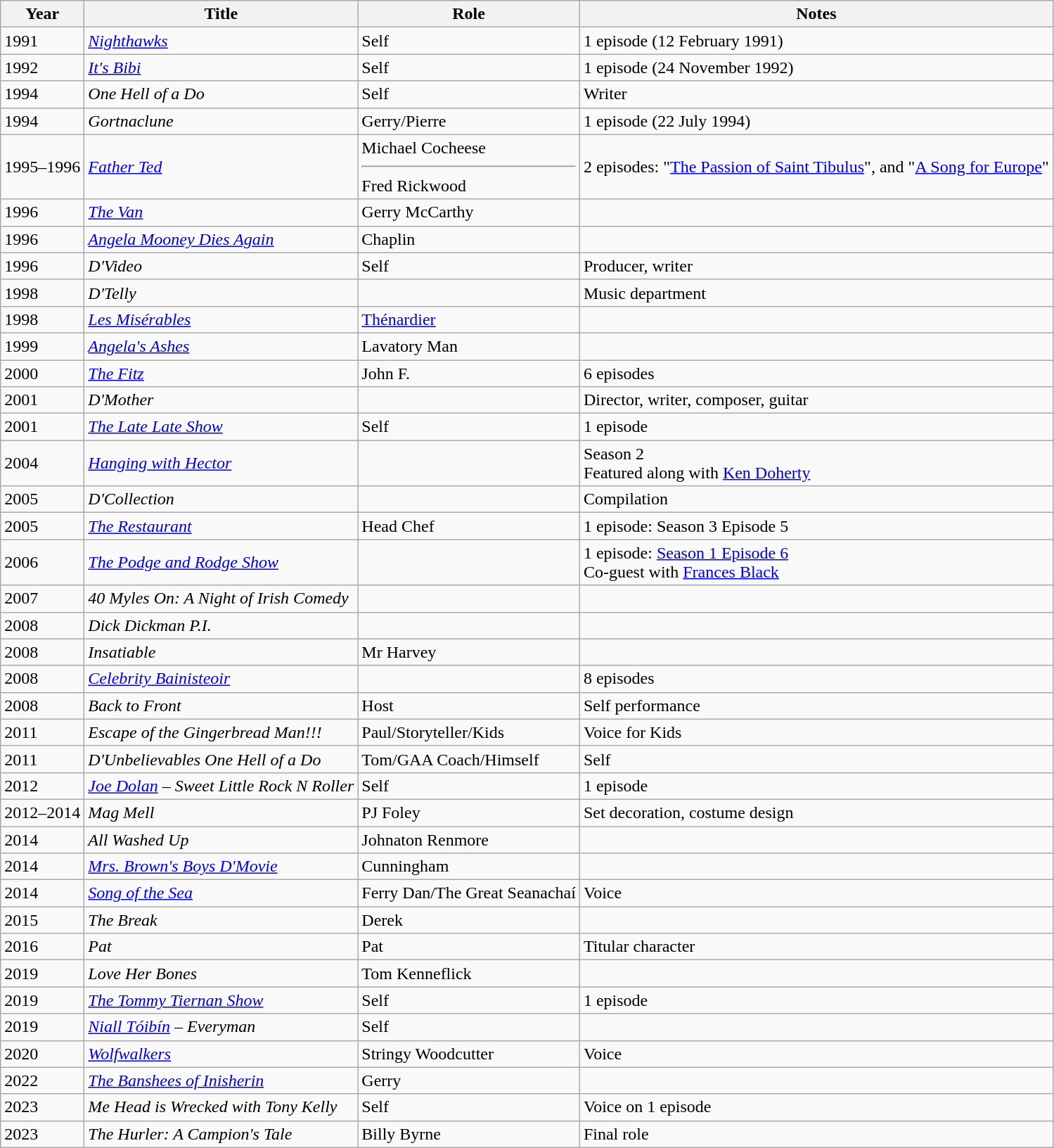<table class="wikitable">
<tr>
<th>Year</th>
<th>Title</th>
<th>Role</th>
<th>Notes</th>
</tr>
<tr>
<td>1991</td>
<td><em><a href='#'>Nighthawks</a></em></td>
<td>Self</td>
<td>1 episode (12 February 1991)</td>
</tr>
<tr>
<td>1992</td>
<td><em><a href='#'>It's Bibi</a></em></td>
<td>Self</td>
<td>1 episode (24 November 1992)</td>
</tr>
<tr>
<td>1994</td>
<td><em>One Hell of a Do</em></td>
<td>Self</td>
<td>Writer</td>
</tr>
<tr>
<td>1994</td>
<td><em>Gortnaclune</em></td>
<td>Gerry/Pierre</td>
<td>1 episode (22 July 1994)</td>
</tr>
<tr>
<td>1995–1996</td>
<td><em><a href='#'>Father Ted</a></em></td>
<td>Michael Cocheese <hr> Fred Rickwood</td>
<td>2 episodes: "<a href='#'>The Passion of Saint Tibulus</a>", and "<a href='#'>A Song for Europe</a>"</td>
</tr>
<tr>
<td>1996</td>
<td><em><a href='#'>The Van</a></em></td>
<td>Gerry McCarthy</td>
<td></td>
</tr>
<tr>
<td>1996</td>
<td><em><a href='#'>Angela Mooney Dies Again</a></em></td>
<td>Chaplin</td>
<td></td>
</tr>
<tr>
<td>1996</td>
<td><em>D'Video</em></td>
<td>Self</td>
<td>Producer, writer</td>
</tr>
<tr>
<td>1998</td>
<td><em>D'Telly</em></td>
<td></td>
<td>Music department</td>
</tr>
<tr>
<td>1998</td>
<td><em><a href='#'>Les Misérables</a></em></td>
<td><a href='#'>Thénardier</a></td>
<td></td>
</tr>
<tr>
<td>1999</td>
<td><em><a href='#'>Angela's Ashes</a></em></td>
<td>Lavatory Man</td>
<td></td>
</tr>
<tr>
<td>2000</td>
<td><em><a href='#'>The Fitz</a></em></td>
<td>John F.</td>
<td>6 episodes</td>
</tr>
<tr>
<td>2001</td>
<td><em>D'Mother</em></td>
<td></td>
<td>Director, writer, composer, guitar</td>
</tr>
<tr>
<td>2001</td>
<td><em><a href='#'>The Late Late Show</a></em></td>
<td>Self</td>
<td>1 episode</td>
</tr>
<tr>
<td>2004</td>
<td><em><a href='#'>Hanging with Hector</a></em></td>
<td></td>
<td>Season 2<br>Featured along with <a href='#'>Ken Doherty</a></td>
</tr>
<tr>
<td>2005</td>
<td><em>D'Collection</em></td>
<td></td>
<td>Compilation</td>
</tr>
<tr>
<td>2005</td>
<td><em><a href='#'>The Restaurant</a></em></td>
<td>Head Chef</td>
<td>1 episode: Season 3 Episode 5</td>
</tr>
<tr>
<td>2006</td>
<td><em><a href='#'>The Podge and Rodge Show</a></em> </td>
<td></td>
<td>1 episode: <a href='#'>Season 1 Episode 6</a><br>Co-guest with <a href='#'>Frances Black</a></td>
</tr>
<tr>
<td>2007</td>
<td><em>40 Myles On: A Night of Irish Comedy</em></td>
<td></td>
<td></td>
</tr>
<tr>
<td>2008</td>
<td><em>Dick Dickman P.I.</em></td>
<td></td>
<td></td>
</tr>
<tr>
<td>2008</td>
<td><em>Insatiable</em></td>
<td>Mr Harvey</td>
<td></td>
</tr>
<tr>
<td>2008</td>
<td><em><a href='#'>Celebrity Bainisteoir</a></em></td>
<td></td>
<td>8 episodes</td>
</tr>
<tr>
<td>2008</td>
<td><em>Back to Front</em></td>
<td>Host</td>
<td>Self performance</td>
</tr>
<tr>
<td>2011</td>
<td><em>Escape of the Gingerbread Man!!!</em></td>
<td>Paul/Storyteller/Kids</td>
<td>Voice for Kids</td>
</tr>
<tr>
<td>2011</td>
<td><em>D'Unbelievables One Hell of a Do</em></td>
<td>Tom/GAA Coach/Himself</td>
<td>Self</td>
</tr>
<tr>
<td>2012</td>
<td><em><a href='#'>Joe Dolan</a> – Sweet Little Rock N Roller</em></td>
<td>Self</td>
<td>1 episode</td>
</tr>
<tr>
<td>2012–2014</td>
<td><em>Mag Mell</em></td>
<td>PJ Foley</td>
<td>Set decoration, costume design</td>
</tr>
<tr>
<td>2014</td>
<td><em>All Washed Up</em></td>
<td>Johnaton Renmore</td>
<td></td>
</tr>
<tr>
<td>2014</td>
<td><em><a href='#'>Mrs. Brown's Boys D'Movie</a></em></td>
<td>Cunningham</td>
<td></td>
</tr>
<tr>
<td>2014</td>
<td><em><a href='#'>Song of the Sea</a></em></td>
<td>Ferry Dan/The Great Seanachaí</td>
<td>Voice</td>
</tr>
<tr>
<td>2015</td>
<td><em>The Break</em></td>
<td>Derek</td>
<td></td>
</tr>
<tr>
<td>2016</td>
<td><em>Pat</em></td>
<td>Pat</td>
<td>Titular character</td>
</tr>
<tr>
<td>2019</td>
<td><em>Love Her Bones</em></td>
<td>Tom Kenneflick</td>
<td></td>
</tr>
<tr>
<td>2019</td>
<td><em><a href='#'>The Tommy Tiernan Show</a></em></td>
<td>Self</td>
<td>1 episode</td>
</tr>
<tr>
<td>2019</td>
<td><em><a href='#'>Niall Tóibín</a> – Everyman</em></td>
<td>Self</td>
<td></td>
</tr>
<tr>
<td>2020</td>
<td><em><a href='#'>Wolfwalkers</a></em></td>
<td>Stringy Woodcutter</td>
<td>Voice</td>
</tr>
<tr>
<td>2022</td>
<td><em><a href='#'>The Banshees of Inisherin</a></em></td>
<td>Gerry</td>
<td></td>
</tr>
<tr>
<td>2023</td>
<td><em>Me Head is Wrecked with Tony Kelly</em></td>
<td>Self</td>
<td>Voice on 1 episode</td>
</tr>
<tr>
<td>2023</td>
<td><em>The Hurler: A Campion's Tale</em></td>
<td>Billy Byrne</td>
<td>Final role</td>
</tr>
</table>
